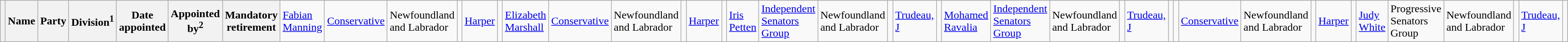<table class="sortable wikitable">
<tr>
<th align=left class="unsortable"></th>
<th>Name</th>
<th>Party</th>
<th>Division<sup>1</sup></th>
<th>Date appointed</th>
<th>Appointed by<sup>2</sup></th>
<th>Mandatory retirement<br></th>
<td><a href='#'>Fabian Manning</a></td>
<td><a href='#'>Conservative</a></td>
<td>Newfoundland and Labrador</td>
<td></td>
<td><a href='#'>Harper</a></td>
<td><br></td>
<td><a href='#'>Elizabeth Marshall</a></td>
<td><a href='#'>Conservative</a></td>
<td>Newfoundland and Labrador</td>
<td></td>
<td><a href='#'>Harper</a></td>
<td><br></td>
<td><a href='#'>Iris Petten</a></td>
<td><a href='#'>Independent Senators Group</a></td>
<td>Newfoundland and Labrador</td>
<td></td>
<td><a href='#'>Trudeau, J</a></td>
<td><br></td>
<td><a href='#'>Mohamed Ravalia</a></td>
<td><a href='#'>Independent Senators Group</a></td>
<td>Newfoundland and Labrador</td>
<td></td>
<td><a href='#'>Trudeau, J</a></td>
<td><br></td>
<td></td>
<td><a href='#'>Conservative</a></td>
<td>Newfoundland and Labrador</td>
<td></td>
<td><a href='#'>Harper</a></td>
<td><br></td>
<td><a href='#'>Judy White</a></td>
<td>Progressive Senators Group</td>
<td>Newfoundland and Labrador</td>
<td></td>
<td><a href='#'>Trudeau, J</a></td>
<td></td>
</tr>
</table>
